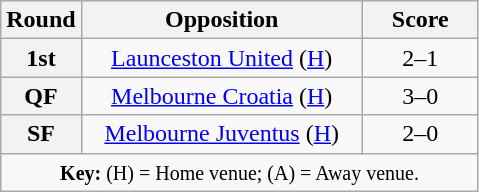<table class="wikitable plainrowheaders" style="text-align:center">
<tr>
<th scope="col" style="width:25px">Round</th>
<th scope="col" style="width:180px">Opposition</th>
<th scope="col" style="width:70px">Score</th>
</tr>
<tr>
<th scope=row style="text-align:center">1st</th>
<td><a href='#'>Launceston United</a> (<a href='#'>H</a>)</td>
<td>2–1</td>
</tr>
<tr>
<th scope=row style="text-align:center">QF</th>
<td><a href='#'>Melbourne Croatia</a> (<a href='#'>H</a>)</td>
<td>3–0</td>
</tr>
<tr>
<th scope=row style="text-align:center">SF</th>
<td><a href='#'>Melbourne Juventus</a> (<a href='#'>H</a>)</td>
<td>2–0</td>
</tr>
<tr>
<td colspan="3"><small><strong>Key:</strong> (H) = Home venue; (A) = Away venue.</small></td>
</tr>
</table>
